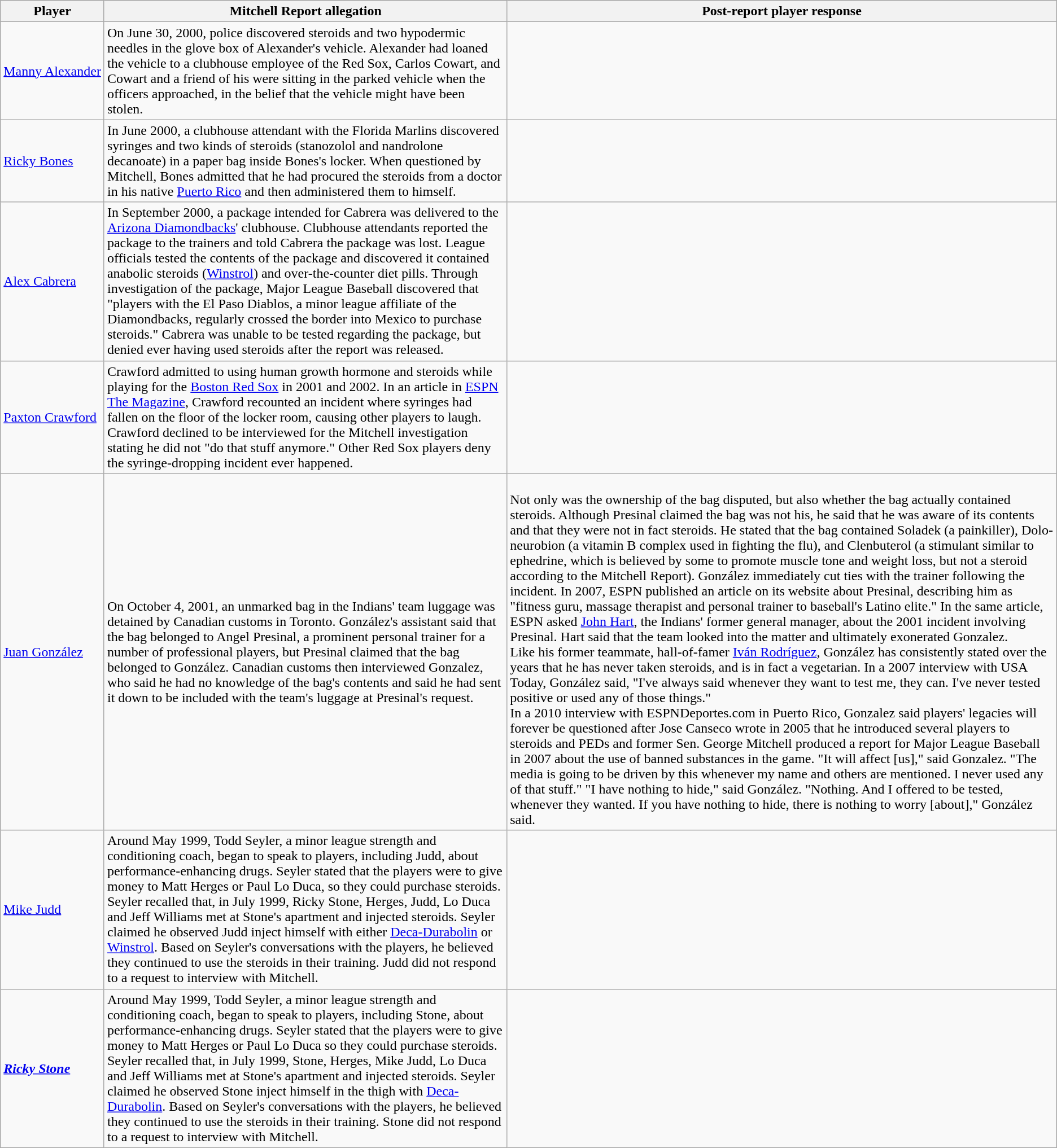<table class="wikitable">
<tr>
<th>Player</th>
<th>Mitchell Report allegation</th>
<th>Post-report player response</th>
</tr>
<tr>
<td style=white-space:nowrap;><a href='#'>Manny Alexander</a></td>
<td>On June 30, 2000, police discovered steroids and two hypodermic needles in the glove box of Alexander's vehicle. Alexander had loaned the vehicle to a clubhouse employee of the Red Sox, Carlos Cowart, and Cowart and a friend of his were sitting in the parked vehicle when the officers approached, in the belief that the vehicle might have been stolen.</td>
<td></td>
</tr>
<tr>
<td style=white-space:nowrap;><a href='#'>Ricky Bones</a></td>
<td>In June 2000, a clubhouse attendant with the Florida Marlins discovered syringes and two kinds of steroids (stanozolol and nandrolone decanoate) in a paper bag inside Bones's locker. When questioned by Mitchell, Bones admitted that he had procured the steroids from a doctor in his native <a href='#'>Puerto Rico</a> and then administered them to himself.</td>
<td></td>
</tr>
<tr>
<td style=white-space:nowrap;><a href='#'>Alex Cabrera</a></td>
<td>In September 2000, a package intended for Cabrera was delivered to the <a href='#'>Arizona Diamondbacks</a>' clubhouse. Clubhouse attendants reported the package to the trainers and told Cabrera the package was lost. League officials tested the contents of the package and discovered it contained anabolic steroids (<a href='#'>Winstrol</a>) and over-the-counter diet pills. Through investigation of the package, Major League Baseball discovered that "players with the El Paso Diablos, a minor league affiliate of the Diamondbacks, regularly crossed the border into Mexico to purchase steroids." Cabrera was unable to be tested regarding the package, but denied ever having used steroids after the report was released.</td>
<td></td>
</tr>
<tr>
<td style=white-space:nowrap;><a href='#'>Paxton Crawford</a></td>
<td>Crawford admitted to using human growth hormone and steroids while playing for the <a href='#'>Boston Red Sox</a> in 2001 and 2002. In an article in <a href='#'>ESPN The Magazine</a>, Crawford recounted an incident where syringes had fallen on the floor of the locker room, causing other players to laugh. Crawford declined to be interviewed for the Mitchell investigation stating he did not "do that stuff anymore." Other Red Sox players deny the syringe-dropping incident ever happened.</td>
<td></td>
</tr>
<tr>
<td style=white-space:nowrap;><a href='#'>Juan González</a></td>
<td>On October 4, 2001, an unmarked bag in the Indians' team luggage was detained by Canadian customs in Toronto. González's assistant said that the bag belonged to Angel Presinal, a prominent personal trainer for a number of professional players, but Presinal claimed that the bag belonged to González. Canadian customs then interviewed Gonzalez, who said he had no knowledge of the bag's contents and said he had sent it down to be included with the team's luggage at Presinal's request.</td>
<td><br>Not only was the ownership of the bag disputed, but also whether the bag actually contained steroids. Although Presinal claimed the bag was not his, he said that he was aware of its contents and that they were not in fact steroids. He stated that the bag contained Soladek (a painkiller), Dolo-neurobion (a vitamin B complex used in fighting the flu), and Clenbuterol (a stimulant similar to ephedrine, which is believed by some to promote muscle tone and weight loss, but not a steroid according to the Mitchell Report). González immediately cut ties with the trainer following the incident. In 2007, ESPN published an article on its website about Presinal, describing him as "fitness guru, massage therapist and personal trainer to baseball's Latino elite." In the same article, ESPN asked <a href='#'>John Hart</a>, the Indians' former general manager, about the 2001 incident involving Presinal. Hart said that the team looked into the matter and ultimately exonerated Gonzalez.<br>Like his former teammate, hall-of-famer <a href='#'>Iván Rodríguez</a>, González has consistently stated over the years that he has never taken steroids, and is in fact a vegetarian. In a 2007 interview with USA Today, González said, "I've always said whenever they want to test me, they can. I've never tested positive or used any of those things."<br>In a 2010 interview with ESPNDeportes.com in Puerto Rico, Gonzalez said players' legacies will forever be questioned after Jose Canseco wrote in 2005 that he introduced several players to steroids and PEDs and former Sen. George Mitchell produced a report for Major League Baseball in 2007 about the use of banned substances in the game. "It will affect [us]," said Gonzalez. "The media is going to be driven by this whenever my name and others are mentioned. I never used any of that stuff." "I have nothing to hide," said González. "Nothing. And I offered to be tested, whenever they wanted. If you have nothing to hide, there is nothing to worry [about]," González said.</td>
</tr>
<tr>
<td style=white-space:nowrap;><a href='#'>Mike Judd</a></td>
<td>Around May 1999, Todd Seyler, a minor league strength and conditioning coach, began to speak to players, including Judd, about performance-enhancing drugs. Seyler stated that the players were to give money to Matt Herges or Paul Lo Duca, so they could purchase steroids. Seyler recalled that, in July 1999, Ricky Stone, Herges, Judd, Lo Duca and Jeff Williams met at Stone's apartment and injected steroids. Seyler claimed he observed Judd inject himself with either <a href='#'>Deca-Durabolin</a> or <a href='#'>Winstrol</a>. Based on Seyler's conversations with the players, he believed they continued to use the steroids in their training. Judd did not respond to a request to interview with Mitchell.</td>
<td></td>
</tr>
<tr>
<td style=white-space:nowrap;><strong><em><a href='#'>Ricky Stone</a></em></strong></td>
<td>Around May 1999, Todd Seyler, a minor league strength and conditioning coach, began to speak to players, including Stone, about performance-enhancing drugs. Seyler stated that the players were to give money to Matt Herges or Paul Lo Duca so they could purchase steroids. Seyler recalled that, in July 1999, Stone, Herges, Mike Judd, Lo Duca and Jeff Williams met at Stone's apartment and injected steroids. Seyler claimed he observed Stone inject himself in the thigh with <a href='#'>Deca-Durabolin</a>. Based on Seyler's conversations with the players, he believed they continued to use the steroids in their training. Stone did not respond to a request to interview with Mitchell.</td>
<td></td>
</tr>
</table>
